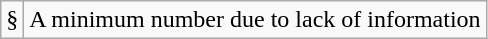<table class="wikitable">
<tr>
<td width:40px; text-align:center;">§</td>
<td>A minimum number due to lack of information</td>
</tr>
</table>
